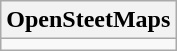<table class="wikitable">
<tr>
<th>OpenSteetMaps</th>
</tr>
<tr>
<td></td>
</tr>
</table>
